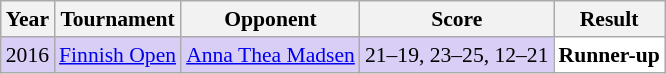<table class="sortable wikitable" style="font-size: 90%;">
<tr>
<th>Year</th>
<th>Tournament</th>
<th>Opponent</th>
<th>Score</th>
<th>Result</th>
</tr>
<tr style="background:#D8CEF6">
<td align="center">2016</td>
<td align="left"><a href='#'>Finnish Open</a></td>
<td align="left"> <a href='#'>Anna Thea Madsen</a></td>
<td align="left">21–19, 23–25, 12–21</td>
<td style="text-align:left; background:white"> <strong>Runner-up</strong></td>
</tr>
</table>
